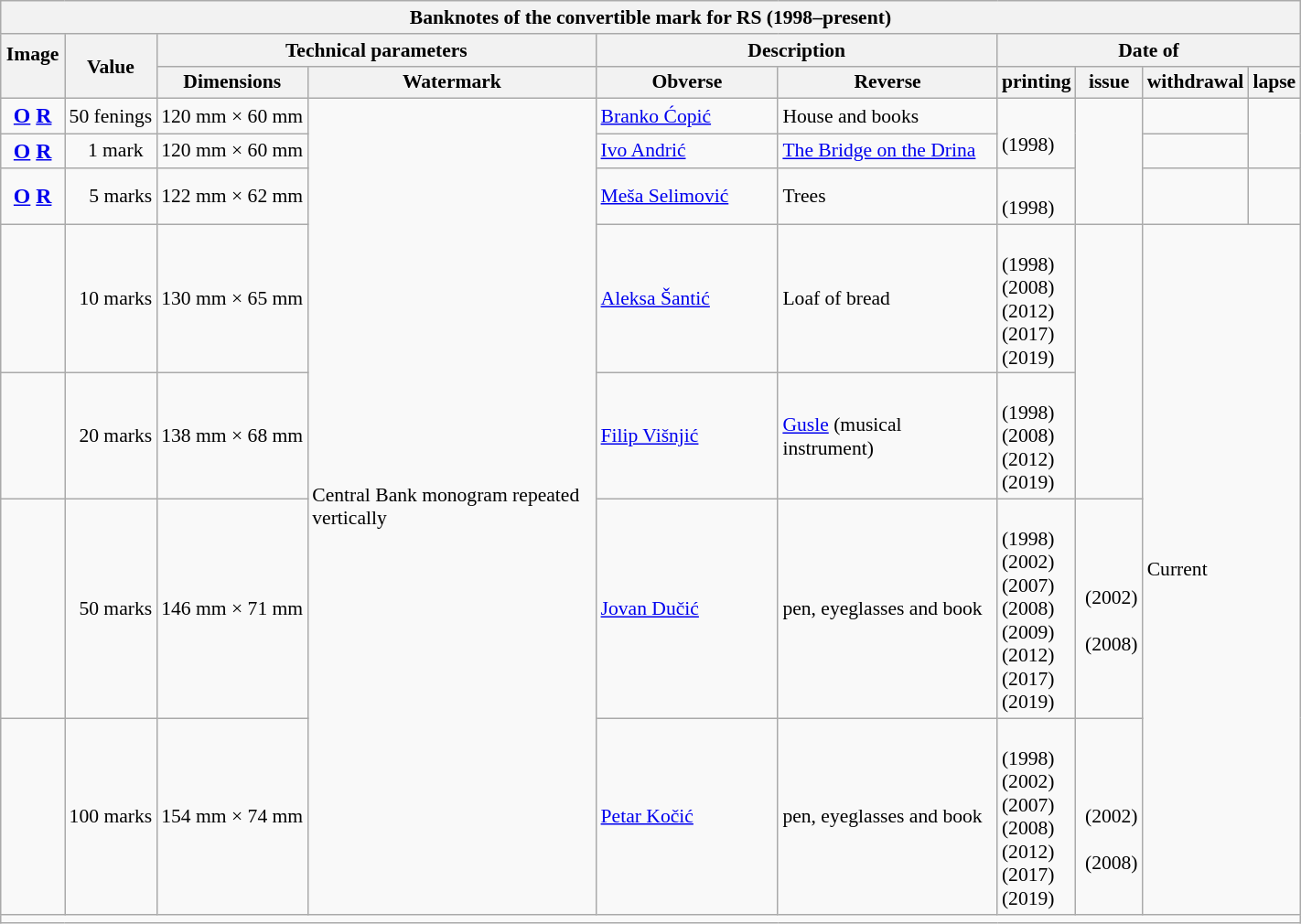<table class="wikitable collapsible" style="font-size: 90%" width="75%">
<tr>
<th colspan="10">Banknotes of the convertible mark for RS (1998–present)</th>
</tr>
<tr>
<th rowspan="2" width="5%">Image<br> </th>
<th rowspan="2" width="5%">Value</th>
<th colspan="2" width="30%">Technical parameters</th>
<th colspan="2" width="30%">Description</th>
<th colspan="4" width="30%">Date of</th>
</tr>
<tr>
<th width="10%">Dimensions</th>
<th width="30%">Watermark</th>
<th width="18%">Obverse</th>
<th width="22%">Reverse</th>
<th width="5%">printing</th>
<th width="5%">issue</th>
<th width="5%">withdrawal</th>
<th width="5%">lapse</th>
</tr>
<tr>
<td style="text-align:center; font-weight:bold; font-size:110%; background=#000;"><span><a href='#'>O</a> <a href='#'>R</a></span></td>
<td style="text-align:right">50 fenings</td>
<td style="text-align:right">120 mm × 60 mm</td>
<td rowspan="7">Central Bank monogram repeated vertically</td>
<td><a href='#'>Branko Ćopić</a></td>
<td>House and books</td>
<td rowspan="2"><br>(1998)</td>
<td rowspan="3"></td>
<td></td>
<td rowspan="2"></td>
</tr>
<tr>
<td style="text-align:center; font-weight:bold; font-size:110%; background=#000;"><span><a href='#'>O</a> <a href='#'>R</a></span></td>
<td style="text-align:right">1 mark  </td>
<td style="text-align:right">120 mm × 60 mm</td>
<td><a href='#'>Ivo Andrić</a></td>
<td><a href='#'>The Bridge on the Drina</a></td>
<td></td>
</tr>
<tr>
<td style="text-align:center; font-weight:bold; font-size:110%; background=#000;"><span><a href='#'>O</a> <a href='#'>R</a></span></td>
<td style="text-align:right">5 marks</td>
<td style="text-align:right">122 mm × 62 mm</td>
<td><a href='#'>Meša Selimović</a></td>
<td>Trees</td>
<td><br>(1998)</td>
<td></td>
<td></td>
</tr>
<tr>
<td style="text-align:center; font-weight:bold; font-size:110%; background=#000;"><span> </span></td>
<td style="text-align:right">10 marks</td>
<td style="text-align:right">130 mm × 65 mm</td>
<td><a href='#'>Aleksa Šantić</a></td>
<td>Loaf of bread</td>
<td><br>(1998)<br>(2008)<br>(2012)<br>(2017)<br>(2019)</td>
<td rowspan="2"><br><br><br></td>
<td rowspan="4" colspan="2">Current</td>
</tr>
<tr>
<td style="text-align:center; font-weight:bold; font-size:110%; background=#000;"><span> </span></td>
<td style="text-align:right">20 marks</td>
<td style="text-align:right">138 mm × 68 mm</td>
<td><a href='#'>Filip Višnjić</a></td>
<td><a href='#'>Gusle</a> (musical instrument)</td>
<td><br>(1998)<br>(2008)<br>(2012)<br>(2019)</td>
</tr>
<tr>
<td style="text-align:center; font-weight:bold; font-size:110%; background=#000;"><span> </span></td>
<td style="text-align:right">50 marks</td>
<td style="text-align:right">146 mm × 71 mm</td>
<td><a href='#'>Jovan Dučić</a></td>
<td>pen, eyeglasses and book</td>
<td><br>(1998)<br>(2002)<br>(2007)<br>(2008)<br>(2009)<br>(2012)<br>(2017)<br>(2019)</td>
<td><br><br> (2002)<br><br> (2008)<br><br></td>
</tr>
<tr>
<td style="text-align:center; font-weight:bold; font-size:110%; background=#000;"><span> </span></td>
<td style="text-align:right">100 marks</td>
<td style="text-align:right">154 mm × 74 mm</td>
<td><a href='#'>Petar Kočić</a></td>
<td>pen, eyeglasses and book</td>
<td><br>(1998)<br>(2002)<br>(2007)<br>(2008)<br>(2012)<br>(2017)<br>(2019)</td>
<td><br><br> (2002)<br><br> (2008)<br></td>
</tr>
<tr>
<td colspan="10"></td>
</tr>
</table>
